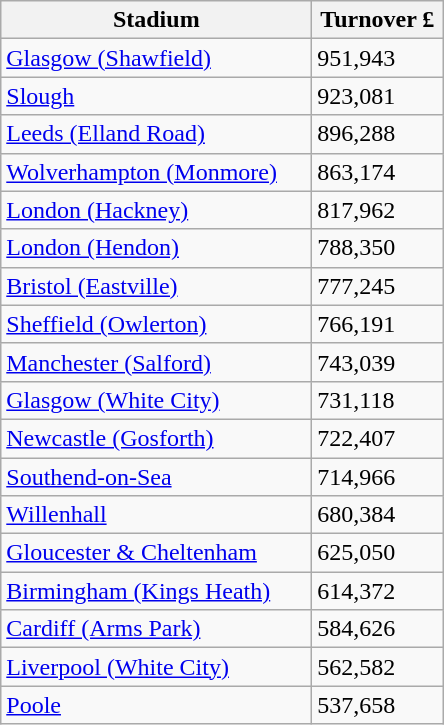<table class="wikitable">
<tr>
<th width=200>Stadium</th>
<th width=80>Turnover £</th>
</tr>
<tr>
<td><a href='#'>Glasgow (Shawfield)</a></td>
<td>951,943</td>
</tr>
<tr>
<td><a href='#'>Slough</a></td>
<td>923,081</td>
</tr>
<tr>
<td><a href='#'>Leeds (Elland Road)</a></td>
<td>896,288</td>
</tr>
<tr>
<td><a href='#'>Wolverhampton (Monmore)</a></td>
<td>863,174</td>
</tr>
<tr>
<td><a href='#'>London (Hackney)</a></td>
<td>817,962</td>
</tr>
<tr>
<td><a href='#'>London (Hendon)</a></td>
<td>788,350</td>
</tr>
<tr>
<td><a href='#'>Bristol (Eastville)</a></td>
<td>777,245</td>
</tr>
<tr>
<td><a href='#'>Sheffield (Owlerton)</a></td>
<td>766,191</td>
</tr>
<tr>
<td><a href='#'>Manchester (Salford)</a></td>
<td>743,039</td>
</tr>
<tr>
<td><a href='#'>Glasgow (White City)</a></td>
<td>731,118</td>
</tr>
<tr>
<td><a href='#'>Newcastle (Gosforth)</a></td>
<td>722,407</td>
</tr>
<tr>
<td><a href='#'>Southend-on-Sea</a></td>
<td>714,966</td>
</tr>
<tr>
<td><a href='#'>Willenhall</a></td>
<td>680,384</td>
</tr>
<tr>
<td><a href='#'>Gloucester & Cheltenham</a></td>
<td>625,050</td>
</tr>
<tr>
<td><a href='#'>Birmingham (Kings Heath)</a></td>
<td>614,372</td>
</tr>
<tr>
<td><a href='#'>Cardiff (Arms Park)</a></td>
<td>584,626</td>
</tr>
<tr>
<td><a href='#'>Liverpool (White City)</a></td>
<td>562,582</td>
</tr>
<tr>
<td><a href='#'>Poole</a></td>
<td>537,658</td>
</tr>
</table>
